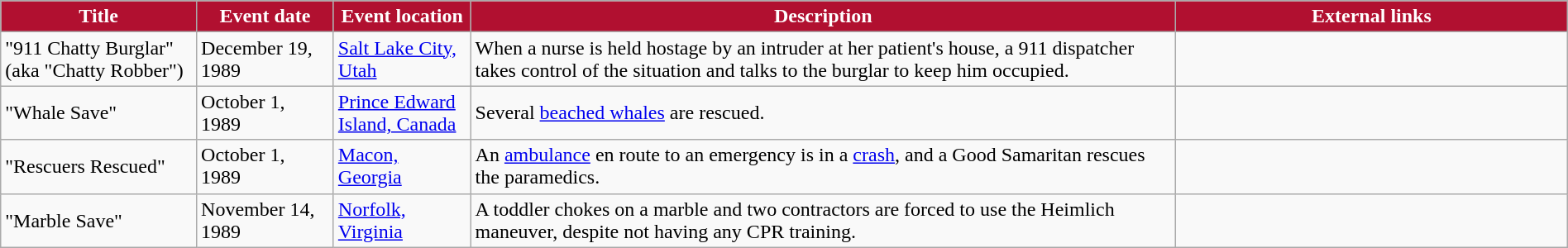<table class="wikitable" style="width: 100%;">
<tr>
<th style="background: #B11030; color: #FFFFFF; width: 10%;">Title</th>
<th style="background: #B11030; color: #FFFFFF; width: 7%;">Event date</th>
<th style="background: #B11030; color: #FFFFFF; width: 7%;">Event location</th>
<th style="background: #B11030; color: #FFFFFF; width: 36%;">Description</th>
<th style="background: #B11030; color: #FFFFFF; width: 20%;">External links</th>
</tr>
<tr>
<td>"911 Chatty Burglar" (aka "Chatty Robber")</td>
<td>December 19, 1989</td>
<td><a href='#'>Salt Lake City, Utah</a></td>
<td>When a nurse is held hostage by an intruder at her patient's house, a 911 dispatcher takes control of the situation and talks to the burglar to keep him occupied.</td>
<td></td>
</tr>
<tr>
<td>"Whale Save"</td>
<td>October 1, 1989</td>
<td><a href='#'>Prince Edward Island, Canada</a></td>
<td>Several <a href='#'>beached whales</a> are rescued.</td>
<td></td>
</tr>
<tr>
<td>"Rescuers Rescued"</td>
<td>October 1, 1989</td>
<td><a href='#'>Macon, Georgia</a></td>
<td>An <a href='#'>ambulance</a> en route to an emergency is in a <a href='#'>crash</a>, and a Good Samaritan rescues the paramedics.</td>
<td></td>
</tr>
<tr>
<td>"Marble Save"</td>
<td>November 14, 1989</td>
<td><a href='#'>Norfolk, Virginia</a></td>
<td>A toddler chokes on a marble and two contractors are forced to use the Heimlich maneuver, despite not having any CPR training.</td>
<td></td>
</tr>
</table>
